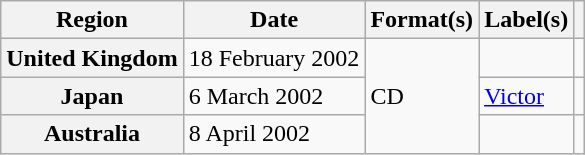<table class="wikitable plainrowheaders">
<tr>
<th scope="col">Region</th>
<th scope="col">Date</th>
<th scope="col">Format(s)</th>
<th scope="col">Label(s)</th>
<th scope="col"></th>
</tr>
<tr>
<th scope="row">United Kingdom</th>
<td>18 February 2002</td>
<td rowspan="3">CD</td>
<td></td>
<td></td>
</tr>
<tr>
<th scope="row">Japan</th>
<td>6 March 2002</td>
<td><a href='#'>Victor</a></td>
<td></td>
</tr>
<tr>
<th scope="row">Australia</th>
<td>8 April 2002</td>
<td></td>
<td></td>
</tr>
</table>
